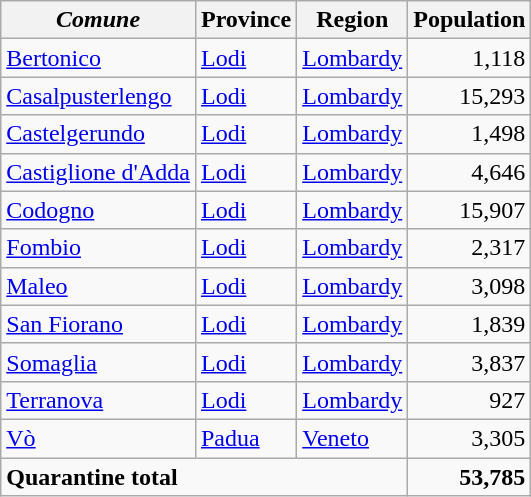<table class="wikitable" font-size:90%;">
<tr>
<th><em>Comune</em></th>
<th>Province</th>
<th>Region</th>
<th>Population</th>
</tr>
<tr>
<td><a href='#'>Bertonico</a></td>
<td><a href='#'>Lodi</a></td>
<td><a href='#'>Lombardy</a></td>
<td style="text-align:right;">1,118</td>
</tr>
<tr>
<td><a href='#'>Casalpusterlengo</a></td>
<td><a href='#'>Lodi</a></td>
<td><a href='#'>Lombardy</a></td>
<td style="text-align:right;">15,293</td>
</tr>
<tr>
<td><a href='#'>Castelgerundo</a></td>
<td><a href='#'>Lodi</a></td>
<td><a href='#'>Lombardy</a></td>
<td style="text-align:right;">1,498</td>
</tr>
<tr>
<td><a href='#'>Castiglione d'Adda</a></td>
<td><a href='#'>Lodi</a></td>
<td><a href='#'>Lombardy</a></td>
<td style="text-align:right;">4,646</td>
</tr>
<tr>
<td><a href='#'>Codogno</a></td>
<td><a href='#'>Lodi</a></td>
<td><a href='#'>Lombardy</a></td>
<td style="text-align:right;">15,907</td>
</tr>
<tr>
<td><a href='#'>Fombio</a></td>
<td><a href='#'>Lodi</a></td>
<td><a href='#'>Lombardy</a></td>
<td style="text-align:right;">2,317</td>
</tr>
<tr>
<td><a href='#'>Maleo</a></td>
<td><a href='#'>Lodi</a></td>
<td><a href='#'>Lombardy</a></td>
<td style="text-align:right;">3,098</td>
</tr>
<tr>
<td><a href='#'>San Fiorano</a></td>
<td><a href='#'>Lodi</a></td>
<td><a href='#'>Lombardy</a></td>
<td style="text-align:right;">1,839</td>
</tr>
<tr>
<td><a href='#'>Somaglia</a></td>
<td><a href='#'>Lodi</a></td>
<td><a href='#'>Lombardy</a></td>
<td style="text-align:right;">3,837</td>
</tr>
<tr>
<td><a href='#'>Terranova</a></td>
<td><a href='#'>Lodi</a></td>
<td><a href='#'>Lombardy</a></td>
<td style="text-align:right;">927</td>
</tr>
<tr>
<td><a href='#'>Vò</a></td>
<td><a href='#'>Padua</a></td>
<td><a href='#'>Veneto</a></td>
<td style="text-align:right;">3,305</td>
</tr>
<tr>
<td colspan="3"><strong>Quarantine total</strong></td>
<td style="text-align:right;"><strong>53,785</strong></td>
</tr>
</table>
